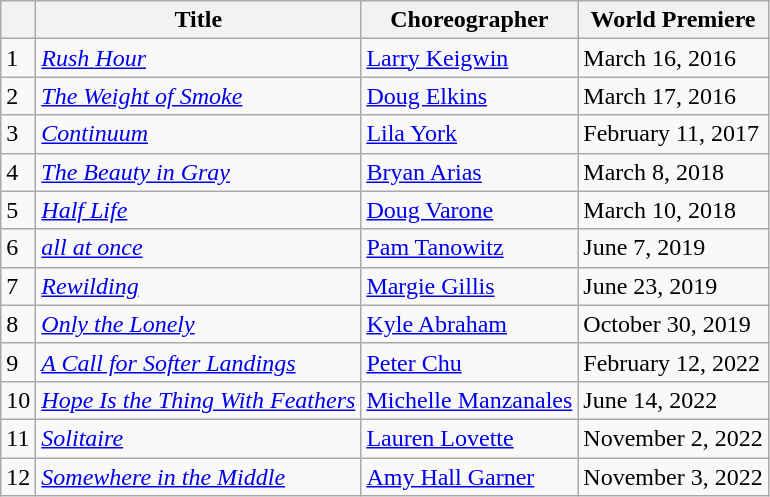<table class="wikitable sortable">
<tr>
<th></th>
<th>Title</th>
<th>Choreographer</th>
<th>World Premiere</th>
</tr>
<tr>
<td>1</td>
<td><em><a href='#'>Rush Hour</a></em></td>
<td><a href='#'>Larry Keigwin</a></td>
<td>March 16, 2016</td>
</tr>
<tr>
<td>2</td>
<td><em><a href='#'>The Weight of Smoke</a></em></td>
<td><a href='#'>Doug Elkins</a></td>
<td>March 17, 2016</td>
</tr>
<tr>
<td>3</td>
<td><em><a href='#'>Continuum</a></em></td>
<td><a href='#'>Lila York</a></td>
<td>February 11, 2017</td>
</tr>
<tr>
<td>4</td>
<td><em><a href='#'>The Beauty in Gray</a></em></td>
<td><a href='#'>Bryan Arias</a></td>
<td>March 8, 2018</td>
</tr>
<tr>
<td>5</td>
<td><em><a href='#'>Half Life</a></em></td>
<td><a href='#'>Doug Varone</a></td>
<td>March 10, 2018</td>
</tr>
<tr>
<td>6</td>
<td><em><a href='#'>all at once</a></em></td>
<td><a href='#'>Pam Tanowitz</a></td>
<td>June 7, 2019</td>
</tr>
<tr>
<td>7</td>
<td><em><a href='#'>Rewilding</a></em></td>
<td><a href='#'>Margie Gillis</a></td>
<td>June 23, 2019</td>
</tr>
<tr>
<td>8</td>
<td><em><a href='#'>Only the Lonely</a></em></td>
<td><a href='#'>Kyle Abraham</a></td>
<td>October 30, 2019</td>
</tr>
<tr>
<td>9</td>
<td><em><a href='#'>A Call for Softer Landings</a></em></td>
<td><a href='#'>Peter Chu</a></td>
<td>February 12, 2022</td>
</tr>
<tr>
<td>10</td>
<td><em><a href='#'>Hope Is the Thing With Feathers</a></em></td>
<td><a href='#'>Michelle Manzanales</a></td>
<td>June 14, 2022</td>
</tr>
<tr>
<td>11</td>
<td><em><a href='#'>Solitaire</a></em></td>
<td><a href='#'>Lauren Lovette</a></td>
<td>November 2, 2022</td>
</tr>
<tr>
<td>12</td>
<td><em><a href='#'>Somewhere in the Middle</a></em></td>
<td><a href='#'>Amy Hall Garner</a></td>
<td>November 3, 2022</td>
</tr>
</table>
